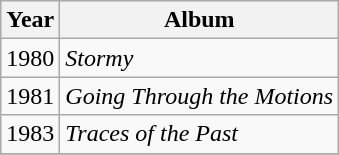<table class="wikitable">
<tr>
<th>Year</th>
<th>Album</th>
</tr>
<tr>
<td>1980</td>
<td><em>Stormy</em></td>
</tr>
<tr>
<td>1981</td>
<td><em>Going Through the Motions</em></td>
</tr>
<tr>
<td>1983</td>
<td><em>Traces of the Past</em></td>
</tr>
<tr>
</tr>
</table>
